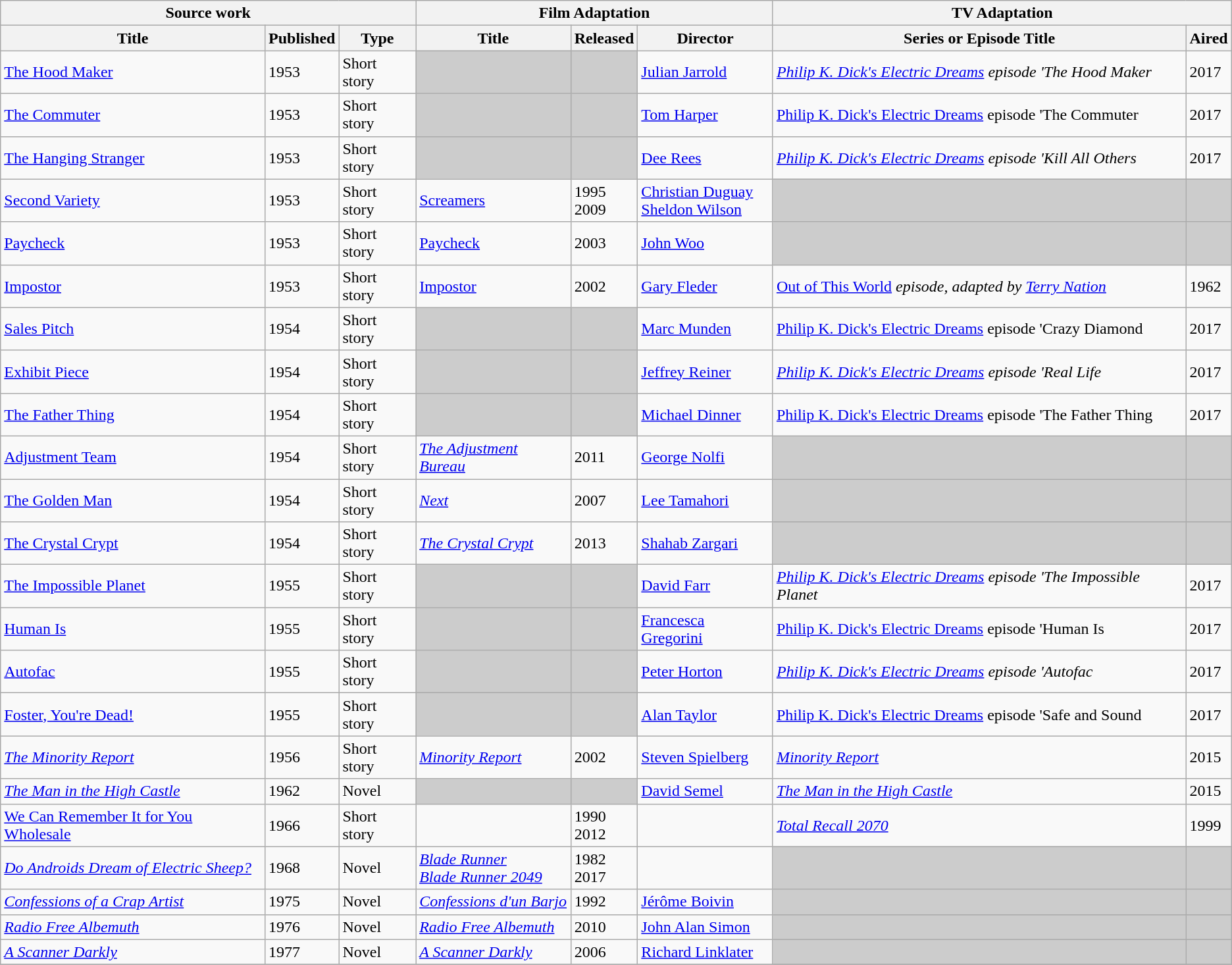<table class="wikitable sortable">
<tr>
<th colspan="3">Source work</th>
<th colspan="3">Film Adaptation</th>
<th colspan="2">TV Adaptation</th>
</tr>
<tr>
<th>Title</th>
<th>Published</th>
<th>Type</th>
<th>Title</th>
<th>Released</th>
<th>Director</th>
<th>Series or Episode Title</th>
<th>Aired</th>
</tr>
<tr>
<td data-sort-value="hood maker, The"><a href='#'>The Hood Maker</a></td>
<td>1953</td>
<td>Short story</td>
<td bgcolor="#cccccc" data-sort-value="zzzzz"> </td>
<td bgcolor="#cccccc" data-sort-value="zzzzz"> </td>
<td><a href='#'>Julian Jarrold</a></td>
<td><em><a href='#'>Philip K. Dick's Electric Dreams</a> episode 'The Hood Maker<strong></td>
<td>2017</td>
</tr>
<tr>
<td data-sort-value="Commuter, The"><a href='#'>The Commuter</a></td>
<td>1953</td>
<td>Short story</td>
<td bgcolor="#cccccc" data-sort-value="zzzzz"> </td>
<td bgcolor="#cccccc" data-sort-value="zzzzz"> </td>
<td><a href='#'>Tom Harper</a></td>
<td></em><a href='#'>Philip K. Dick's Electric Dreams</a> episode 'The Commuter</strong></td>
<td>2017</td>
</tr>
<tr>
<td data-sort-value="Hanging Stranger, The"><a href='#'>The Hanging Stranger</a></td>
<td>1953</td>
<td>Short story</td>
<td bgcolor="#cccccc" data-sort-value="zzzzz"> </td>
<td bgcolor="#cccccc" data-sort-value="zzzzz"> </td>
<td><a href='#'>Dee Rees</a></td>
<td><em><a href='#'>Philip K. Dick's Electric Dreams</a> <a href='#'></a>episode 'Kill All Others<strong></td>
<td>2017</td>
</tr>
<tr>
<td><a href='#'>Second Variety</a></td>
<td>1953</td>
<td>Short story</td>
<td></em><a href='#'>Screamers</a><em><br></em><em></td>
<td>1995<br>2009</td>
<td><a href='#'>Christian Duguay</a><br><a href='#'>Sheldon Wilson</a></td>
<td bgcolor="#cccccc" data-sort-value="zzzzz"> </td>
<td bgcolor="#cccccc" data-sort-value="zzzzz"> </td>
</tr>
<tr>
<td><a href='#'>Paycheck</a></td>
<td>1953</td>
<td>Short story</td>
<td></em><a href='#'>Paycheck</a><em></td>
<td>2003</td>
<td><a href='#'>John Woo</a></td>
<td bgcolor="#cccccc" data-sort-value="zzzzz"> </td>
<td bgcolor="#cccccc" data-sort-value="zzzzz"> </td>
</tr>
<tr>
<td><a href='#'>Impostor</a></td>
<td>1953</td>
<td>Short story</td>
<td></em><a href='#'>Impostor</a><em></td>
<td>2002</td>
<td><a href='#'>Gary Fleder</a></td>
<td></em><a href='#'>Out of This World</a><em> episode, adapted by <a href='#'>Terry Nation</a></td>
<td>1962</td>
</tr>
<tr>
<td><a href='#'>Sales Pitch</a></td>
<td>1954</td>
<td>Short story</td>
<td bgcolor="#cccccc" data-sort-value="zzzzz"> </td>
<td bgcolor="#cccccc" data-sort-value="zzzzz"> </td>
<td><a href='#'>Marc Munden</a></td>
<td></em><a href='#'>Philip K. Dick's Electric Dreams</a> <a href='#'></a>episode 'Crazy Diamond</strong></td>
<td>2017</td>
</tr>
<tr>
<td><a href='#'>Exhibit Piece</a></td>
<td>1954</td>
<td>Short story</td>
<td bgcolor="#cccccc" data-sort-value="zzzzz"> </td>
<td bgcolor="#cccccc" data-sort-value="zzzzz"> </td>
<td><a href='#'>Jeffrey Reiner</a></td>
<td><em><a href='#'>Philip K. Dick's Electric Dreams</a></em> <em><a href='#'></a>episode 'Real Life<strong></td>
<td>2017</td>
</tr>
<tr>
<td data-sort-value="Father thing, The"><a href='#'>The Father Thing</a></td>
<td>1954</td>
<td>Short story</td>
<td bgcolor="#cccccc" data-sort-value="zzzzz"> </td>
<td bgcolor="#cccccc" data-sort-value="zzzzz"> </td>
<td><a href='#'>Michael Dinner</a></td>
<td></em><a href='#'>Philip K. Dick's Electric Dreams</a><em> </em>episode 'The Father Thing</strong></td>
<td>2017</td>
</tr>
<tr>
<td><a href='#'>Adjustment Team</a></td>
<td>1954</td>
<td>Short story</td>
<td data-sort-value="Adjustment bureau, The"><em><a href='#'>The Adjustment Bureau</a></em></td>
<td>2011</td>
<td><a href='#'>George Nolfi</a></td>
<td bgcolor="#cccccc" data-sort-value="zzzzz"> </td>
<td bgcolor="#cccccc" data-sort-value="zzzzz"> </td>
</tr>
<tr>
<td data-sort-value="golden man, The"><a href='#'>The Golden Man</a></td>
<td>1954</td>
<td>Short story</td>
<td><em><a href='#'>Next</a></em></td>
<td>2007</td>
<td><a href='#'>Lee Tamahori</a></td>
<td bgcolor="#cccccc" data-sort-value="zzzzz"> </td>
<td bgcolor="#cccccc" data-sort-value="zzzzz"> </td>
</tr>
<tr>
<td data-sort-value="Crystal crypt, The"><a href='#'>The Crystal Crypt</a></td>
<td>1954</td>
<td>Short story</td>
<td data-sort-value="Crystal crypt, The"><em><a href='#'>The Crystal Crypt</a></em></td>
<td>2013</td>
<td><a href='#'>Shahab Zargari</a></td>
<td bgcolor="#cccccc" data-sort-value="zzzzz"> </td>
<td bgcolor="#cccccc" data-sort-value="zzzzz"> </td>
</tr>
<tr>
<td data-sort-value="Impossible planet, The"><a href='#'>The Impossible Planet</a></td>
<td>1955</td>
<td>Short story</td>
<td bgcolor="#cccccc" data-sort-value="zzzzz"> </td>
<td bgcolor="#cccccc" data-sort-value="zzzzz"> </td>
<td><a href='#'>David Farr</a></td>
<td><em><a href='#'>Philip K. Dick's Electric Dreams</a> episode 'The Impossible Planet<strong></td>
<td>2017</td>
</tr>
<tr>
<td><a href='#'>Human Is</a></td>
<td>1955</td>
<td>Short story</td>
<td bgcolor="#cccccc" data-sort-value="zzzzz"> </td>
<td bgcolor="#cccccc" data-sort-value="zzzzz"> </td>
<td><a href='#'>Francesca Gregorini</a></td>
<td></em><a href='#'>Philip K. Dick's Electric Dreams</a><em> </em>episode 'Human Is</strong></td>
<td>2017</td>
</tr>
<tr>
<td><a href='#'>Autofac</a></td>
<td>1955</td>
<td>Short story</td>
<td bgcolor="#cccccc" data-sort-value="zzzzz"> </td>
<td bgcolor="#cccccc" data-sort-value="zzzzz"> </td>
<td><a href='#'>Peter Horton</a></td>
<td><em><a href='#'>Philip K. Dick's Electric Dreams</a></em> <em>episode 'Autofac<strong></td>
<td>2017</td>
</tr>
<tr>
<td><a href='#'>Foster, You're Dead!</a></td>
<td>1955</td>
<td>Short story</td>
<td bgcolor="#cccccc" data-sort-value="zzzzz"> </td>
<td bgcolor="#cccccc" data-sort-value="zzzzz"> </td>
<td><a href='#'>Alan Taylor</a></td>
<td></em><a href='#'>Philip K. Dick's Electric Dreams</a><em> </em><a href='#'></a>episode 'Safe and Sound</strong></td>
<td>2017</td>
</tr>
<tr>
<td data-sort-value="Minority Report, The"><em><a href='#'>The Minority Report</a></em></td>
<td>1956</td>
<td>Short story</td>
<td><em><a href='#'>Minority Report</a></em></td>
<td>2002</td>
<td><a href='#'>Steven Spielberg</a></td>
<td><em><a href='#'>Minority Report</a></em></td>
<td>2015</td>
</tr>
<tr>
<td data-sort-value="man in the high castle, The"><em><a href='#'>The Man in the High Castle</a></em></td>
<td>1962</td>
<td>Novel</td>
<td bgcolor="#cccccc" data-sort-value="zzzzz"> </td>
<td bgcolor="#cccccc" data-sort-value="zzzzz"> </td>
<td><a href='#'>David Semel</a></td>
<td data-sort-value="man in the high castle, The"><em><a href='#'>The Man in the High Castle</a></em></td>
<td>2015</td>
</tr>
<tr>
<td><a href='#'>We Can Remember It for You Wholesale</a></td>
<td>1966</td>
<td>Short story</td>
<td><em></em><br><em></em></td>
<td>1990<br>2012</td>
<td><br></td>
<td><em><a href='#'>Total Recall 2070</a></em></td>
<td>1999</td>
</tr>
<tr>
<td><em><a href='#'>Do Androids Dream of Electric Sheep?</a></em></td>
<td>1968</td>
<td>Novel</td>
<td><em><a href='#'>Blade Runner</a></em><br><em><a href='#'>Blade Runner 2049</a></em></td>
<td>1982<br>2017</td>
<td><br></td>
<td bgcolor="#cccccc" data-sort-value="zzzzz"> </td>
<td bgcolor="#cccccc" data-sort-value="zzzzz"> </td>
</tr>
<tr>
<td><em><a href='#'>Confessions of a Crap Artist</a></em></td>
<td>1975</td>
<td>Novel</td>
<td><em><a href='#'>Confessions d'un Barjo</a></em></td>
<td>1992</td>
<td><a href='#'>Jérôme Boivin</a></td>
<td bgcolor="#cccccc" data-sort-value="zzzzz"> </td>
<td bgcolor="#cccccc" data-sort-value="zzzzz"> </td>
</tr>
<tr>
<td><em><a href='#'>Radio Free Albemuth</a></em></td>
<td>1976</td>
<td>Novel</td>
<td><em><a href='#'>Radio Free Albemuth</a></em></td>
<td>2010</td>
<td><a href='#'>John Alan Simon</a></td>
<td bgcolor="#cccccc" data-sort-value="zzzzz"> </td>
<td bgcolor="#cccccc" data-sort-value="zzzzz"> </td>
</tr>
<tr>
<td><em><a href='#'>A Scanner Darkly</a></em></td>
<td>1977</td>
<td>Novel</td>
<td><em><a href='#'>A Scanner Darkly</a></em></td>
<td>2006</td>
<td><a href='#'>Richard Linklater</a></td>
<td bgcolor="#cccccc" data-sort-value="zzzzz"> </td>
<td bgcolor="#cccccc" data-sort-value="zzzzz"> </td>
</tr>
<tr>
</tr>
</table>
